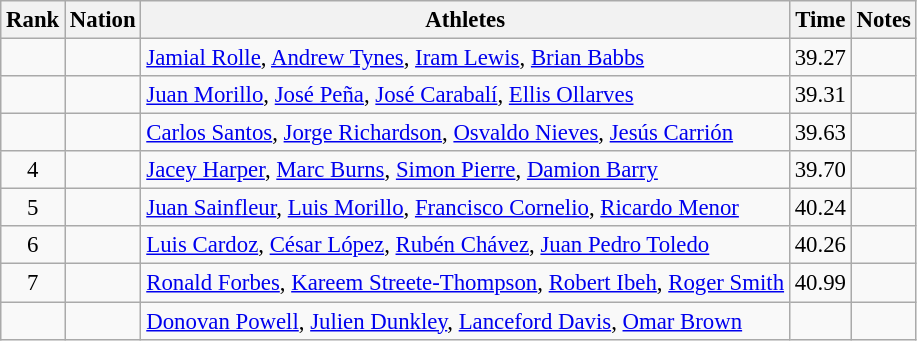<table class="wikitable sortable" style="text-align:center;font-size:95%">
<tr>
<th>Rank</th>
<th>Nation</th>
<th>Athletes</th>
<th>Time</th>
<th>Notes</th>
</tr>
<tr>
<td></td>
<td align=left></td>
<td align=left><a href='#'>Jamial Rolle</a>, <a href='#'>Andrew Tynes</a>, <a href='#'>Iram Lewis</a>, <a href='#'>Brian Babbs</a></td>
<td>39.27</td>
<td></td>
</tr>
<tr>
<td></td>
<td align=left></td>
<td align=left><a href='#'>Juan Morillo</a>, <a href='#'>José Peña</a>, <a href='#'>José Carabalí</a>, <a href='#'>Ellis Ollarves</a></td>
<td>39.31</td>
<td></td>
</tr>
<tr>
<td></td>
<td align=left></td>
<td align=left><a href='#'>Carlos Santos</a>, <a href='#'>Jorge Richardson</a>, <a href='#'>Osvaldo Nieves</a>, <a href='#'>Jesús Carrión</a></td>
<td>39.63</td>
<td></td>
</tr>
<tr>
<td>4</td>
<td align=left></td>
<td align=left><a href='#'>Jacey Harper</a>, <a href='#'>Marc Burns</a>, <a href='#'>Simon Pierre</a>, <a href='#'>Damion Barry</a></td>
<td>39.70</td>
<td></td>
</tr>
<tr>
<td>5</td>
<td align=left></td>
<td align=left><a href='#'>Juan Sainfleur</a>, <a href='#'>Luis Morillo</a>, <a href='#'>Francisco Cornelio</a>, <a href='#'>Ricardo Menor</a></td>
<td>40.24</td>
<td></td>
</tr>
<tr>
<td>6</td>
<td align=left></td>
<td align=left><a href='#'>Luis Cardoz</a>, <a href='#'>César López</a>, <a href='#'>Rubén Chávez</a>, <a href='#'>Juan Pedro Toledo</a></td>
<td>40.26</td>
<td></td>
</tr>
<tr>
<td>7</td>
<td align=left></td>
<td align=left><a href='#'>Ronald Forbes</a>, <a href='#'>Kareem Streete-Thompson</a>, <a href='#'>Robert Ibeh</a>, <a href='#'>Roger Smith</a></td>
<td>40.99</td>
<td></td>
</tr>
<tr>
<td></td>
<td align=left></td>
<td align=left><a href='#'>Donovan Powell</a>, <a href='#'>Julien Dunkley</a>, <a href='#'>Lanceford Davis</a>, <a href='#'>Omar Brown</a></td>
<td></td>
<td></td>
</tr>
</table>
